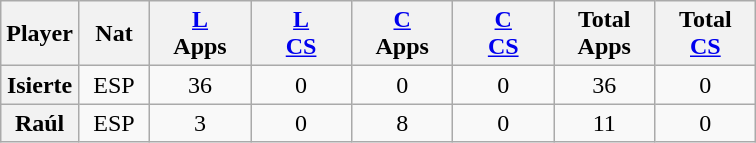<table class="wikitable sortable" style="text-align:center">
<tr>
<th>Player</th>
<th width="40">Nat</th>
<th width="60"><a href='#'>L</a><br>Apps</th>
<th width="60"><a href='#'>L</a><br><a href='#'>CS</a></th>
<th width="60"><a href='#'>C</a><br>Apps</th>
<th width="60"><a href='#'>C</a><br><a href='#'>CS</a></th>
<th width="60">Total<br>Apps</th>
<th width="60">Total<br><a href='#'>CS</a></th>
</tr>
<tr>
<th>Isierte</th>
<td>ESP</td>
<td>36</td>
<td>0</td>
<td>0</td>
<td>0</td>
<td>36</td>
<td>0</td>
</tr>
<tr>
<th>Raúl</th>
<td>ESP</td>
<td>3</td>
<td>0</td>
<td>8</td>
<td>0</td>
<td>11</td>
<td>0</td>
</tr>
</table>
